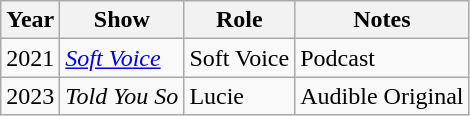<table class="wikitable sortable">
<tr>
<th>Year</th>
<th>Show</th>
<th>Role</th>
<th>Notes</th>
</tr>
<tr>
<td>2021</td>
<td><em><a href='#'>Soft Voice</a></em></td>
<td>Soft Voice</td>
<td>Podcast</td>
</tr>
<tr>
<td>2023</td>
<td><em>Told You So</em></td>
<td>Lucie</td>
<td>Audible Original</td>
</tr>
</table>
